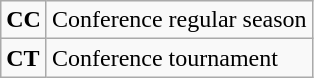<table class="wikitable">
<tr>
<td><strong>CC</strong></td>
<td>Conference regular season</td>
</tr>
<tr>
<td><strong>CT</strong></td>
<td>Conference tournament</td>
</tr>
</table>
